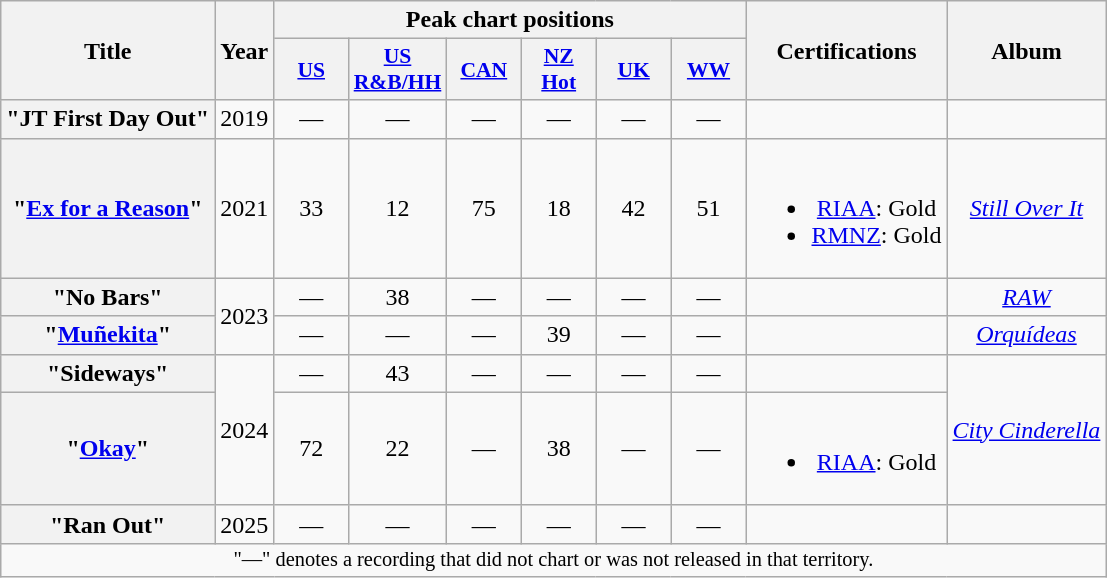<table class="wikitable plainrowheaders" style="text-align:center;">
<tr>
<th scope="col" rowspan="2">Title</th>
<th scope="col" rowspan="2">Year</th>
<th scope="col" colspan="6">Peak chart positions</th>
<th scope="col" rowspan="2">Certifications</th>
<th scope="col" rowspan="2">Album</th>
</tr>
<tr>
<th scope="col" style="width:3em;font-size:90%"><a href='#'>US</a><br></th>
<th scope="col" style="width:3em;font-size:90%"><a href='#'>US<br>R&B/HH</a><br></th>
<th scope="col" style="width:3em;font-size:90%;"><a href='#'>CAN</a><br></th>
<th scope="col" style="width:3em;font-size:90%"><a href='#'>NZ<br>Hot</a><br></th>
<th scope="col" style="width:3em;font-size:90%"><a href='#'>UK</a><br></th>
<th scope="col" style="width:3em; font-size:90%"><a href='#'>WW</a><br></th>
</tr>
<tr>
<th scope="row">"JT First Day Out" <br></th>
<td>2019</td>
<td>—</td>
<td>—</td>
<td>—</td>
<td>—</td>
<td>—</td>
<td>—</td>
<td></td>
<td></td>
</tr>
<tr>
<th scope="row">"<a href='#'>Ex for a Reason</a>" <br></th>
<td>2021</td>
<td>33</td>
<td>12</td>
<td>75</td>
<td>18</td>
<td>42</td>
<td>51</td>
<td><br><ul><li><a href='#'>RIAA</a>: Gold</li><li><a href='#'>RMNZ</a>: Gold</li></ul></td>
<td><em><a href='#'>Still Over It</a></em></td>
</tr>
<tr>
<th scope="row">"No Bars" <br></th>
<td rowspan="2">2023</td>
<td>—</td>
<td>38</td>
<td>—</td>
<td>—</td>
<td>—</td>
<td>—</td>
<td></td>
<td><em><a href='#'>RAW</a></em></td>
</tr>
<tr>
<th scope="row">"<a href='#'>Muñekita</a>" <br></th>
<td>—</td>
<td>—</td>
<td>—</td>
<td>39</td>
<td>—</td>
<td>—</td>
<td></td>
<td><em><a href='#'>Orquídeas</a></em></td>
</tr>
<tr>
<th scope="row">"Sideways"</th>
<td rowspan="2">2024</td>
<td>—</td>
<td>43</td>
<td>—</td>
<td>—</td>
<td>—</td>
<td>—</td>
<td></td>
<td rowspan="2"><em><a href='#'>City Cinderella</a></em></td>
</tr>
<tr>
<th scope="row">"<a href='#'>Okay</a>"<br></th>
<td>72</td>
<td>22</td>
<td>—</td>
<td>38</td>
<td>—</td>
<td>—</td>
<td><br><ul><li><a href='#'>RIAA</a>: Gold</li></ul></td>
</tr>
<tr>
<th scope="row">"Ran Out"</th>
<td>2025</td>
<td>—</td>
<td>—</td>
<td>—</td>
<td>—</td>
<td>—</td>
<td>—</td>
<td></td>
<td></td>
</tr>
<tr>
<td colspan="17" style="font-size:85%;">"—" denotes a recording that did not chart or was not released in that territory.</td>
</tr>
</table>
